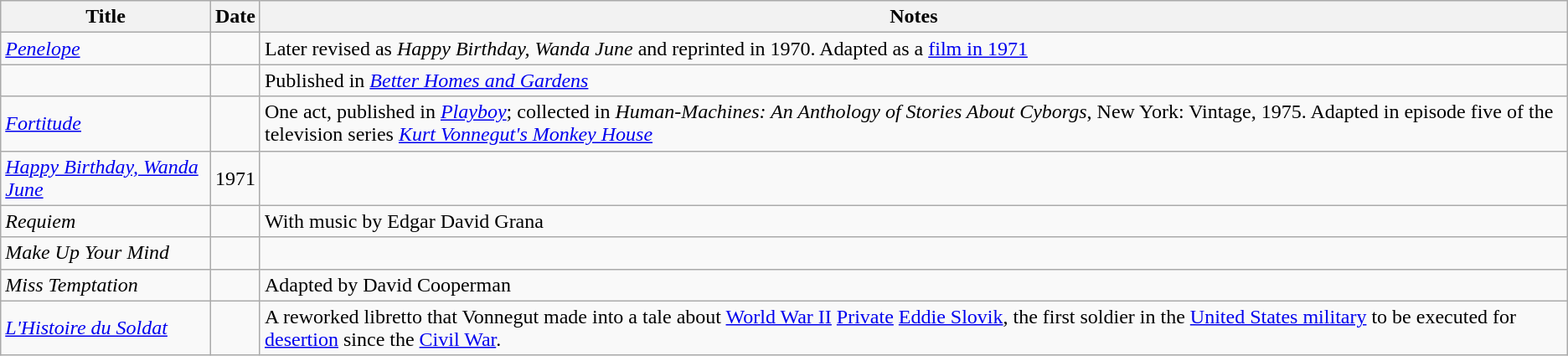<table class="wikitable sortable" border="1">
<tr>
<th>Title</th>
<th>Date</th>
<th>Notes</th>
</tr>
<tr>
<td><em><a href='#'>Penelope</a></em></td>
<td></td>
<td>Later revised as <em>Happy Birthday, Wanda June</em> and reprinted in 1970. Adapted as a <a href='#'>film in 1971</a></td>
</tr>
<tr>
<td><em></em></td>
<td></td>
<td>Published in <em><a href='#'>Better Homes and Gardens</a></em></td>
</tr>
<tr>
<td><em><a href='#'>Fortitude</a></em></td>
<td></td>
<td>One act, published in <em><a href='#'>Playboy</a></em>; collected in <em>Human-Machines: An Anthology of Stories About Cyborgs</em>, New York: Vintage, 1975. Adapted in episode five of the television series <em><a href='#'>Kurt Vonnegut's Monkey House</a></em></td>
</tr>
<tr>
<td><em><a href='#'>Happy Birthday, Wanda June</a></em></td>
<td>1971</td>
<td></td>
</tr>
<tr>
<td><em>Requiem</em></td>
<td></td>
<td>With music by Edgar David Grana</td>
</tr>
<tr>
<td><em>Make Up Your Mind</em></td>
<td></td>
<td></td>
</tr>
<tr>
<td><em>Miss Temptation</em></td>
<td></td>
<td>Adapted by David Cooperman</td>
</tr>
<tr>
<td><em><a href='#'>L'Histoire du Soldat</a></em></td>
<td></td>
<td>A reworked libretto that Vonnegut made into a tale about <a href='#'>World War II</a> <a href='#'>Private</a> <a href='#'>Eddie Slovik</a>, the first soldier in the <a href='#'>United States military</a> to be executed for <a href='#'>desertion</a> since the <a href='#'>Civil War</a>.</td>
</tr>
</table>
